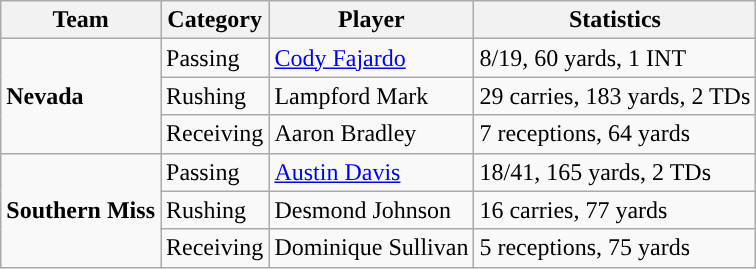<table class="wikitable" style="float: left;">
<tr>
<th>Team</th>
<th>Category</th>
<th>Player</th>
<th>Statistics</th>
</tr>
<tr>
<td rowspan=3><strong>Nevada</strong></td>
<td>Passing</td>
<td><a href='#'>Cody Fajardo</a></td>
<td>8/19, 60 yards, 1 INT</td>
</tr>
<tr>
<td>Rushing</td>
<td>Lampford Mark</td>
<td>29 carries, 183 yards, 2 TDs</td>
</tr>
<tr>
<td>Receiving</td>
<td>Aaron Bradley</td>
<td>7 receptions, 64 yards</td>
</tr>
<tr>
<td rowspan=3><strong>Southern Miss</strong></td>
<td>Passing</td>
<td><a href='#'>Austin Davis</a></td>
<td>18/41, 165 yards, 2 TDs</td>
</tr>
<tr>
<td>Rushing</td>
<td>Desmond Johnson</td>
<td>16 carries, 77 yards</td>
</tr>
<tr>
<td>Receiving</td>
<td>Dominique Sullivan</td>
<td>5 receptions, 75 yards</td>
</tr>
</table>
